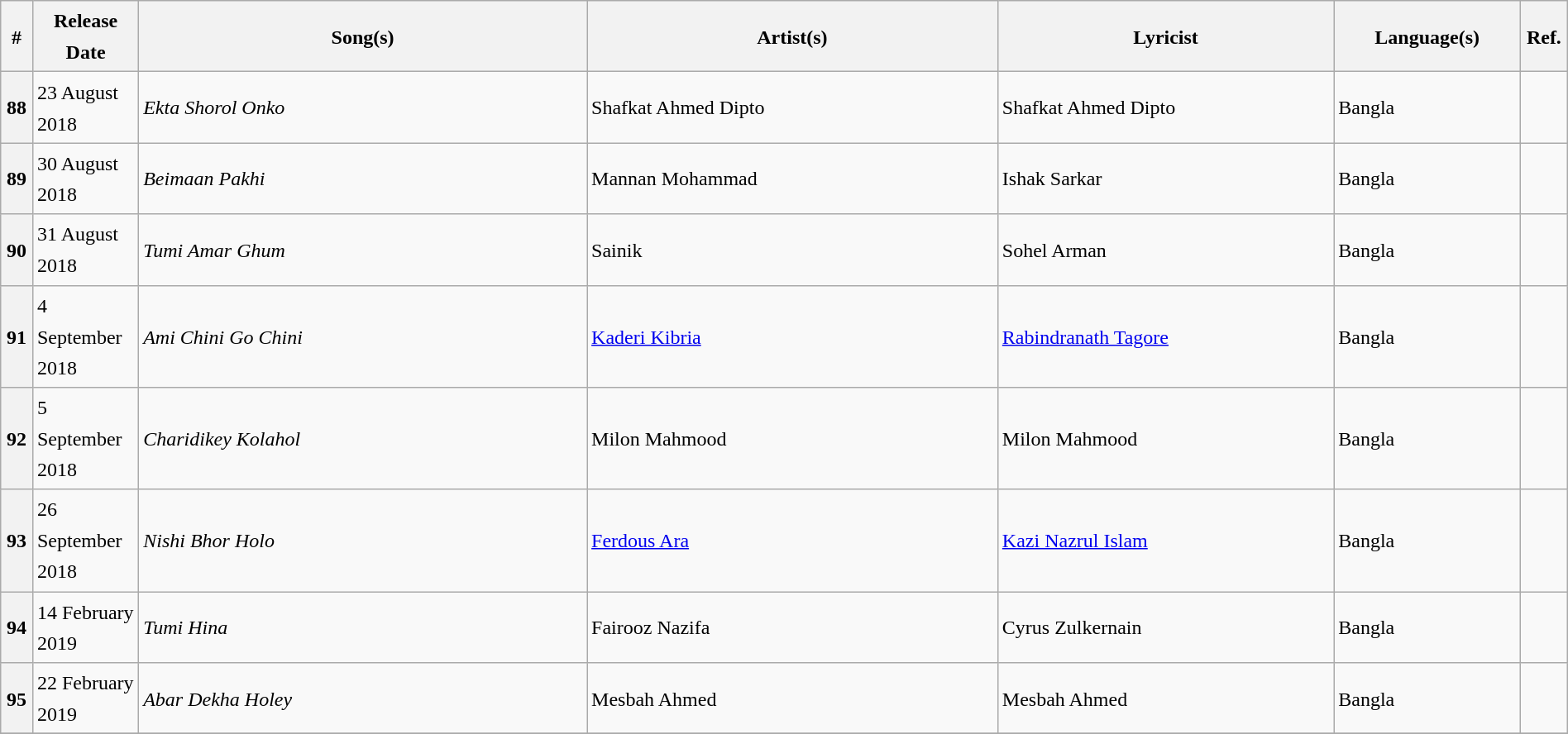<table class="wikitable" style="text-align:left; font-size:100%; line-height:25px; width:100%;">
<tr>
<th style="width:1%;">#</th>
<th style="width:04%;">Release Date </th>
<th style="width:24%;">Song(s)</th>
<th style="width:22%;">Artist(s)</th>
<th style="width:18%;">Lyricist</th>
<th style="width:10%;">Language(s)</th>
<th style="width:1%;">Ref.</th>
</tr>
<tr>
<th>88</th>
<td>23 August 2018</td>
<td><em>Ekta Shorol Onko</em></td>
<td>Shafkat Ahmed Dipto</td>
<td>Shafkat Ahmed Dipto</td>
<td>Bangla</td>
<td></td>
</tr>
<tr>
<th>89</th>
<td>30 August 2018</td>
<td><em>Beimaan Pakhi</em></td>
<td>Mannan Mohammad</td>
<td>Ishak Sarkar</td>
<td>Bangla</td>
<td></td>
</tr>
<tr>
<th>90</th>
<td>31 August 2018</td>
<td><em>Tumi Amar Ghum</em></td>
<td>Sainik</td>
<td>Sohel Arman</td>
<td>Bangla</td>
<td></td>
</tr>
<tr>
<th>91</th>
<td>4 September 2018</td>
<td><em>Ami Chini Go Chini</em></td>
<td><a href='#'>Kaderi Kibria</a></td>
<td><a href='#'>Rabindranath Tagore</a></td>
<td>Bangla</td>
<td></td>
</tr>
<tr>
<th>92</th>
<td>5 September 2018</td>
<td><em>Charidikey Kolahol</em></td>
<td>Milon Mahmood</td>
<td>Milon Mahmood</td>
<td>Bangla</td>
<td></td>
</tr>
<tr>
<th>93</th>
<td>26 September 2018</td>
<td><em>Nishi Bhor Holo</em></td>
<td><a href='#'>Ferdous Ara</a></td>
<td><a href='#'>Kazi Nazrul Islam</a></td>
<td>Bangla</td>
<td></td>
</tr>
<tr>
<th>94</th>
<td>14 February 2019</td>
<td><em>Tumi Hina</em></td>
<td>Fairooz Nazifa</td>
<td>Cyrus Zulkernain</td>
<td>Bangla</td>
<td></td>
</tr>
<tr>
<th>95</th>
<td>22 February 2019</td>
<td><em>Abar Dekha Holey</em></td>
<td>Mesbah Ahmed</td>
<td>Mesbah Ahmed</td>
<td>Bangla</td>
<td></td>
</tr>
<tr>
</tr>
</table>
